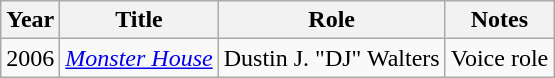<table class="wikitable sortable">
<tr>
<th>Year</th>
<th>Title</th>
<th>Role</th>
<th class="unsortable">Notes</th>
</tr>
<tr>
<td>2006</td>
<td><em><a href='#'>Monster House</a></em></td>
<td>Dustin J. "DJ" Walters</td>
<td>Voice role</td>
</tr>
</table>
